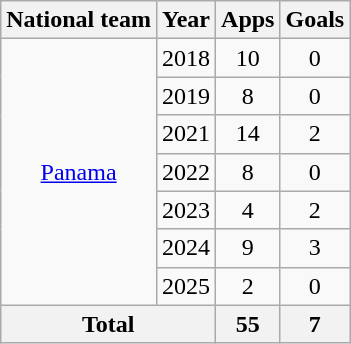<table class="wikitable" style="text-align:center">
<tr>
<th>National team</th>
<th>Year</th>
<th>Apps</th>
<th>Goals</th>
</tr>
<tr>
<td rowspan=7><a href='#'>Panama</a></td>
<td>2018</td>
<td>10</td>
<td>0</td>
</tr>
<tr>
<td>2019</td>
<td>8</td>
<td>0</td>
</tr>
<tr>
<td>2021</td>
<td>14</td>
<td>2</td>
</tr>
<tr>
<td>2022</td>
<td>8</td>
<td>0</td>
</tr>
<tr>
<td>2023</td>
<td>4</td>
<td>2</td>
</tr>
<tr>
<td>2024</td>
<td>9</td>
<td>3</td>
</tr>
<tr>
<td>2025</td>
<td>2</td>
<td>0</td>
</tr>
<tr>
<th colspan=2>Total</th>
<th>55</th>
<th>7</th>
</tr>
</table>
